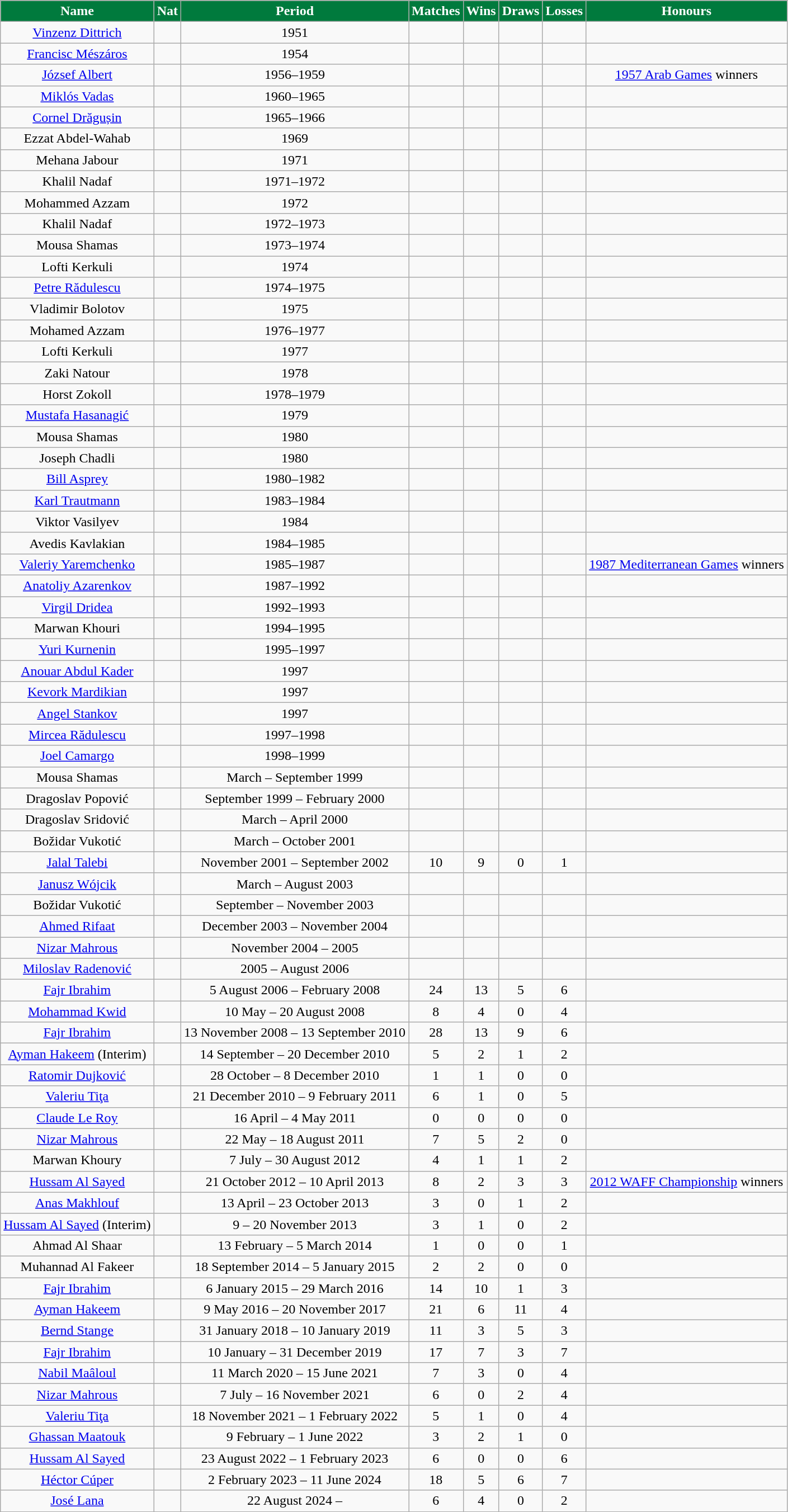<table class="wikitable mw-collapsible mw-collapsed" style="text-align:center;font-size:100%;">
<tr>
<th style="color:#FFFFFF;background:#007A3D">Name</th>
<th style="width=30;color:#FFFFFF;background:#007A3D">Nat</th>
<th style="color:#FFFFFF;background:#007A3D">Period</th>
<th style="width=30;color:#FFFFFF;background:#007A3D">Matches</th>
<th style="width=30;color:#FFFFFF;background:#007A3D">Wins</th>
<th style="width=30;color:#FFFFFF;background:#007A3D">Draws</th>
<th style="width=30;color:#FFFFFF;background:#007A3D">Losses</th>
<th style="color:#FFFFFF;background:#007A3D">Honours</th>
</tr>
<tr>
<td><a href='#'>Vinzenz Dittrich</a></td>
<td align="center"></td>
<td align="center">1951</td>
<td align="center"></td>
<td align="center"></td>
<td align="center"></td>
<td align="center"></td>
<td></td>
</tr>
<tr>
<td><a href='#'>Francisc Mészáros</a></td>
<td align="center"></td>
<td align="center">1954</td>
<td align="center"></td>
<td align="center"></td>
<td align="center"></td>
<td align="center"></td>
<td></td>
</tr>
<tr>
<td><a href='#'>József Albert</a></td>
<td align="center"></td>
<td align="center">1956–1959</td>
<td align="center"></td>
<td align="center"></td>
<td align="center"></td>
<td align="center"></td>
<td><a href='#'>1957 Arab Games</a> winners</td>
</tr>
<tr>
<td><a href='#'>Miklós Vadas</a></td>
<td align="center"></td>
<td align="center">1960–1965</td>
<td align="center"></td>
<td align="center"></td>
<td align="center"></td>
<td align="center"></td>
<td></td>
</tr>
<tr>
<td><a href='#'>Cornel Drăgușin</a></td>
<td align="center"></td>
<td align="center">1965–1966</td>
<td align="center"></td>
<td align="center"></td>
<td align="center"></td>
<td align="center"></td>
<td></td>
</tr>
<tr>
<td>Ezzat Abdel-Wahab</td>
<td align="center"></td>
<td align="center">1969</td>
<td align="center"></td>
<td align="center"></td>
<td align="center"></td>
<td align="center"></td>
<td></td>
</tr>
<tr>
<td>Mehana Jabour</td>
<td align="center"></td>
<td align="center">1971</td>
<td align="center"></td>
<td align="center"></td>
<td align="center"></td>
<td align="center"></td>
<td></td>
</tr>
<tr>
<td>Khalil Nadaf</td>
<td align="center"></td>
<td align="center">1971–1972</td>
<td align="center"></td>
<td align="center"></td>
<td align="center"></td>
<td align="center"></td>
<td></td>
</tr>
<tr>
<td>Mohammed Azzam</td>
<td align="center"></td>
<td align="center">1972</td>
<td align="center"></td>
<td align="center"></td>
<td align="center"></td>
<td align="center"></td>
<td></td>
</tr>
<tr>
<td>Khalil Nadaf</td>
<td align="center"></td>
<td align="center">1972–1973</td>
<td align="center"></td>
<td align="center"></td>
<td align="center"></td>
<td align="center"></td>
<td></td>
</tr>
<tr>
<td>Mousa Shamas</td>
<td align="center"></td>
<td align="center">1973–1974</td>
<td align="center"></td>
<td align="center"></td>
<td align="center"></td>
<td align="center"></td>
<td></td>
</tr>
<tr>
<td>Lofti Kerkuli</td>
<td align="center"></td>
<td align="center">1974</td>
<td align="center"></td>
<td align="center"></td>
<td align="center"></td>
<td align="center"></td>
<td></td>
</tr>
<tr>
<td><a href='#'>Petre Rădulescu</a></td>
<td align="center"></td>
<td align="center">1974–1975</td>
<td align="center"></td>
<td align="center"></td>
<td align="center"></td>
<td align="center"></td>
<td></td>
</tr>
<tr>
<td>Vladimir Bolotov</td>
<td align="center"></td>
<td align="center">1975</td>
<td align="center"></td>
<td align="center"></td>
<td align="center"></td>
<td align="center"></td>
<td></td>
</tr>
<tr>
<td>Mohamed Azzam</td>
<td align="center"></td>
<td align="center">1976–1977</td>
<td align="center"></td>
<td align="center"></td>
<td align="center"></td>
<td align="center"></td>
<td></td>
</tr>
<tr>
<td>Lofti Kerkuli</td>
<td align="center"></td>
<td align="center">1977</td>
<td align="center"></td>
<td align="center"></td>
<td align="center"></td>
<td align="center"></td>
<td></td>
</tr>
<tr>
<td>Zaki Natour</td>
<td align="center"></td>
<td align="center">1978</td>
<td align="center"></td>
<td align="center"></td>
<td align="center"></td>
<td align="center"></td>
<td></td>
</tr>
<tr>
<td>Horst Zokoll</td>
<td align="center"></td>
<td align="center">1978–1979</td>
<td align="center"></td>
<td align="center"></td>
<td align="center"></td>
<td align="center"></td>
<td></td>
</tr>
<tr>
<td><a href='#'>Mustafa Hasanagić</a></td>
<td align="center"></td>
<td align="center">1979</td>
<td align="center"></td>
<td align="center"></td>
<td align="center"></td>
<td align="center"></td>
<td></td>
</tr>
<tr>
<td>Mousa Shamas</td>
<td align="center"></td>
<td align="center">1980</td>
<td align="center"></td>
<td align="center"></td>
<td align="center"></td>
<td align="center"></td>
<td></td>
</tr>
<tr>
<td>Joseph Chadli</td>
<td align="center"></td>
<td align="center">1980</td>
<td align="center"></td>
<td align="center"></td>
<td align="center"></td>
<td align="center"></td>
<td></td>
</tr>
<tr>
<td><a href='#'>Bill Asprey</a></td>
<td align="center"></td>
<td align="center">1980–1982</td>
<td align="center"></td>
<td align="center"></td>
<td align="center"></td>
<td align="center"></td>
<td></td>
</tr>
<tr>
<td><a href='#'>Karl Trautmann</a></td>
<td align="center"></td>
<td align="center">1983–1984</td>
<td align="center"></td>
<td align="center"></td>
<td align="center"></td>
<td align="center"></td>
<td></td>
</tr>
<tr>
<td>Viktor Vasilyev</td>
<td align="center"></td>
<td align="center">1984</td>
<td align="center"></td>
<td align="center"></td>
<td align="center"></td>
<td align="center"></td>
<td></td>
</tr>
<tr>
<td>Avedis Kavlakian</td>
<td align="center"></td>
<td align="center">1984–1985</td>
<td align="center"></td>
<td align="center"></td>
<td align="center"></td>
<td align="center"></td>
<td></td>
</tr>
<tr>
<td><a href='#'>Valeriy Yaremchenko</a></td>
<td align="center"></td>
<td align="center">1985–1987</td>
<td align="center"></td>
<td align="center"></td>
<td align="center"></td>
<td align="center"></td>
<td><a href='#'>1987 Mediterranean Games</a> winners</td>
</tr>
<tr>
<td><a href='#'>Anatoliy Azarenkov</a></td>
<td align="center"><br></td>
<td align="center">1987–1992</td>
<td align="center"></td>
<td align="center"></td>
<td align="center"></td>
<td align="center"></td>
<td></td>
</tr>
<tr>
<td><a href='#'>Virgil Dridea</a></td>
<td align="center"></td>
<td align="center">1992–1993</td>
<td align="center"></td>
<td align="center"></td>
<td align="center"></td>
<td align="center"></td>
<td></td>
</tr>
<tr>
<td>Marwan Khouri</td>
<td align="center"></td>
<td align="center">1994–1995</td>
<td align="center"></td>
<td align="center"></td>
<td align="center"></td>
<td align="center"></td>
<td></td>
</tr>
<tr>
<td><a href='#'>Yuri Kurnenin</a></td>
<td align="center"></td>
<td align="center">1995–1997</td>
<td align="center"></td>
<td align="center"></td>
<td align="center"></td>
<td align="center"></td>
<td></td>
</tr>
<tr>
<td><a href='#'>Anouar Abdul Kader</a></td>
<td align="center"></td>
<td align="center">1997</td>
<td align="center"></td>
<td align="center"></td>
<td align="center"></td>
<td align="center"></td>
<td></td>
</tr>
<tr>
<td><a href='#'>Kevork Mardikian</a></td>
<td align="center"></td>
<td align="center">1997</td>
<td align="center"></td>
<td align="center"></td>
<td align="center"></td>
<td align="center"></td>
<td></td>
</tr>
<tr>
<td><a href='#'>Angel Stankov</a></td>
<td align="center"></td>
<td align="center">1997</td>
<td align="center"></td>
<td align="center"></td>
<td align="center"></td>
<td align="center"></td>
<td></td>
</tr>
<tr>
<td><a href='#'>Mircea Rădulescu</a></td>
<td align="center"></td>
<td align="center">1997–1998</td>
<td align="center"></td>
<td align="center"></td>
<td align="center"></td>
<td align="center"></td>
<td></td>
</tr>
<tr>
<td><a href='#'>Joel Camargo</a></td>
<td align="center"></td>
<td align="center">1998–1999</td>
<td align="center"></td>
<td align="center"></td>
<td align="center"></td>
<td align="center"></td>
<td></td>
</tr>
<tr>
<td>Mousa Shamas</td>
<td align="center"></td>
<td align="center">March – September 1999</td>
<td align="center"></td>
<td align="center"></td>
<td align="center"></td>
<td align="center"></td>
<td></td>
</tr>
<tr>
<td>Dragoslav Popović</td>
<td align="center"></td>
<td align="center">September 1999 – February 2000</td>
<td align="center"></td>
<td align="center"></td>
<td align="center"></td>
<td align="center"></td>
<td></td>
</tr>
<tr>
<td>Dragoslav Sridović</td>
<td align="center"></td>
<td align="center">March – April 2000</td>
<td align="center"></td>
<td align="center"></td>
<td align="center"></td>
<td align="center"></td>
<td></td>
</tr>
<tr>
<td>Božidar Vukotić</td>
<td align="center"></td>
<td align="center">March – October 2001</td>
<td align="center"></td>
<td align="center"></td>
<td align="center"></td>
<td align="center"></td>
<td></td>
</tr>
<tr>
<td><a href='#'>Jalal Talebi</a></td>
<td align="center"></td>
<td align="center">November 2001 – September 2002</td>
<td align="center">10</td>
<td align="center">9</td>
<td align="center">0</td>
<td align="center">1</td>
<td></td>
</tr>
<tr>
<td><a href='#'>Janusz Wójcik</a></td>
<td align="center"></td>
<td align="center">March – August 2003</td>
<td align="center"></td>
<td align="center"></td>
<td align="center"></td>
<td align="center"></td>
<td></td>
</tr>
<tr>
<td>Božidar Vukotić</td>
<td align="center"></td>
<td align="center">September – November 2003</td>
<td align="center"></td>
<td align="center"></td>
<td align="center"></td>
<td align="center"></td>
<td></td>
</tr>
<tr>
<td><a href='#'>Ahmed Rifaat</a></td>
<td align="center"></td>
<td align="center">December 2003 – November 2004</td>
<td align="center"></td>
<td align="center"></td>
<td align="center"></td>
<td align="center"></td>
<td></td>
</tr>
<tr>
<td><a href='#'>Nizar Mahrous</a></td>
<td align="center"></td>
<td align="center">November 2004 – 2005</td>
<td align="center"></td>
<td align="center"></td>
<td align="center"></td>
<td align="center"></td>
<td></td>
</tr>
<tr>
<td><a href='#'>Miloslav Radenović</a></td>
<td align="center"><br></td>
<td align="center">2005 – August 2006</td>
<td align="center"></td>
<td align="center"></td>
<td align="center"></td>
<td align="center"></td>
<td></td>
</tr>
<tr>
<td><a href='#'>Fajr Ibrahim</a></td>
<td align="center"></td>
<td align="center">5 August 2006 – February 2008</td>
<td align="center">24</td>
<td align="center">13</td>
<td align="center">5</td>
<td align="center">6</td>
<td></td>
</tr>
<tr>
<td><a href='#'>Mohammad Kwid</a></td>
<td align="center"></td>
<td align="center">10 May – 20 August 2008</td>
<td align="center">8</td>
<td align="center">4</td>
<td align="center">0</td>
<td align="center">4</td>
<td></td>
</tr>
<tr>
<td><a href='#'>Fajr Ibrahim</a></td>
<td align="center"></td>
<td align="center">13 November 2008 – 13 September 2010</td>
<td align="center">28</td>
<td align="center">13</td>
<td align="center">9</td>
<td align="center">6</td>
<td></td>
</tr>
<tr>
<td><a href='#'>Ayman Hakeem</a> (Interim)</td>
<td align="center"></td>
<td align="center">14 September – 20 December 2010</td>
<td align="center">5</td>
<td align="center">2</td>
<td align="center">1</td>
<td align="center">2</td>
<td></td>
</tr>
<tr>
<td><a href='#'>Ratomir Dujković</a></td>
<td align="center"></td>
<td align="center">28 October – 8 December 2010</td>
<td align="center">1</td>
<td align="center">1</td>
<td align="center">0</td>
<td align="center">0</td>
<td></td>
</tr>
<tr>
<td><a href='#'>Valeriu Tiţa</a></td>
<td align="center"></td>
<td align="center">21 December 2010 – 9 February 2011</td>
<td align="center">6</td>
<td align="center">1</td>
<td align="center">0</td>
<td align="center">5</td>
<td></td>
</tr>
<tr>
<td><a href='#'>Claude Le Roy</a></td>
<td align="center"></td>
<td align="center">16 April – 4 May 2011</td>
<td align="center">0</td>
<td align="center">0</td>
<td align="center">0</td>
<td align="center">0</td>
<td></td>
</tr>
<tr>
<td><a href='#'>Nizar Mahrous</a></td>
<td align="center"></td>
<td align="center">22 May –	18 August 2011</td>
<td align="center">7</td>
<td align="center">5</td>
<td align="center">2</td>
<td align="center">0</td>
<td></td>
</tr>
<tr>
<td>Marwan Khoury</td>
<td align="center"></td>
<td align="center">7 July –	30 August 2012</td>
<td align="center">4</td>
<td align="center">1</td>
<td align="center">1</td>
<td align="center">2</td>
<td></td>
</tr>
<tr>
<td><a href='#'>Hussam Al Sayed</a></td>
<td align="center"></td>
<td align="center">21 October 2012 – 10 April 2013</td>
<td align="center">8</td>
<td align="center">2</td>
<td align="center">3</td>
<td align="center">3</td>
<td><a href='#'>2012 WAFF Championship</a> winners</td>
</tr>
<tr>
<td><a href='#'>Anas Makhlouf</a></td>
<td align="center"></td>
<td align="center">13 April – 23 October 2013</td>
<td align="center">3</td>
<td align="center">0</td>
<td align="center">1</td>
<td align="center">2</td>
<td></td>
</tr>
<tr>
<td><a href='#'>Hussam Al Sayed</a> (Interim)</td>
<td align="center"></td>
<td align="center">9 – 20 November 2013</td>
<td align="center">3</td>
<td align="center">1</td>
<td align="center">0</td>
<td align="center">2</td>
<td></td>
</tr>
<tr>
<td>Ahmad Al Shaar</td>
<td align="center"></td>
<td align="center">13 February – 5 March 2014</td>
<td align="center">1</td>
<td align="center">0</td>
<td align="center">0</td>
<td align="center">1</td>
<td></td>
</tr>
<tr>
<td>Muhannad Al Fakeer</td>
<td align="center"></td>
<td align="center">18 September 2014 – 5 January 2015</td>
<td align="center">2</td>
<td align="center">2</td>
<td align="center">0</td>
<td align="center">0</td>
<td></td>
</tr>
<tr>
<td><a href='#'>Fajr Ibrahim</a></td>
<td align="center"></td>
<td align="center">6 January 2015 – 29 March 2016</td>
<td align="center">14</td>
<td align="center">10</td>
<td align="center">1</td>
<td align="center">3</td>
<td></td>
</tr>
<tr>
<td><a href='#'>Ayman Hakeem</a></td>
<td align="center"></td>
<td align="center">9 May 2016 – 20 November 2017</td>
<td align="center">21</td>
<td align="center">6</td>
<td align="center">11</td>
<td align="center">4</td>
<td></td>
</tr>
<tr>
<td><a href='#'>Bernd Stange</a></td>
<td align="center"></td>
<td align="center">31 January 2018 – 10 January 2019</td>
<td align="center">11</td>
<td align="center">3</td>
<td align="center">5</td>
<td align="center">3</td>
<td></td>
</tr>
<tr>
<td><a href='#'>Fajr Ibrahim</a></td>
<td align="center"></td>
<td align="center">10 January – 31 December 2019</td>
<td align="center">17</td>
<td align="center">7</td>
<td align="center">3</td>
<td align="center">7</td>
<td></td>
</tr>
<tr>
<td><a href='#'>Nabil Maâloul</a></td>
<td align="center"></td>
<td align="center">11 March 2020 – 15 June 2021</td>
<td align="center">7</td>
<td align="center">3</td>
<td align="center">0</td>
<td align="center">4</td>
<td></td>
</tr>
<tr>
<td><a href='#'>Nizar Mahrous</a></td>
<td align="center"></td>
<td align="center">7 July – 16 November 2021</td>
<td align="center">6</td>
<td align="center">0</td>
<td align="center">2</td>
<td align="center">4</td>
<td></td>
</tr>
<tr>
<td><a href='#'>Valeriu Tiţa</a></td>
<td align="center"></td>
<td align="center">18 November 2021 – 1 February 2022</td>
<td align="center">5</td>
<td align="center">1</td>
<td align="center">0</td>
<td align="center">4</td>
<td></td>
</tr>
<tr>
<td><a href='#'>Ghassan Maatouk</a></td>
<td align="center"></td>
<td align="center">9 February – 1 June 2022</td>
<td align="center">3</td>
<td align="center">2</td>
<td align="center">1</td>
<td align="center">0</td>
<td></td>
</tr>
<tr>
<td><a href='#'>Hussam Al Sayed</a></td>
<td align="center"></td>
<td align="center">23 August 2022 – 1 February 2023</td>
<td align="center">6</td>
<td align="center">0</td>
<td align="center">0</td>
<td align="center">6</td>
<td></td>
</tr>
<tr>
<td><a href='#'>Héctor Cúper</a></td>
<td align="center"></td>
<td align="center">2 February 2023 – 11 June 2024</td>
<td align="center">18</td>
<td align="center">5</td>
<td align="center">6</td>
<td align="center">7</td>
<td></td>
</tr>
<tr>
<td><a href='#'>José Lana</a></td>
<td align="center"></td>
<td align="center">22 August 2024 –</td>
<td align="center">6</td>
<td align="center">4</td>
<td align="center">0</td>
<td align="center">2</td>
</tr>
</table>
